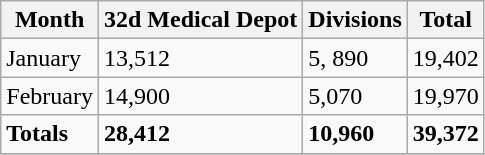<table class="wikitable">
<tr>
<th>Month</th>
<th>32d Medical Depot</th>
<th>Divisions</th>
<th>Total</th>
</tr>
<tr>
<td>January</td>
<td>13,512</td>
<td>5, 890</td>
<td>19,402</td>
</tr>
<tr>
<td>February</td>
<td>14,900</td>
<td>5,070</td>
<td>19,970</td>
</tr>
<tr>
<td><strong>Totals</strong></td>
<td><strong>28,412</strong></td>
<td><strong>10,960</strong></td>
<td><strong>39,372</strong></td>
</tr>
<tr>
</tr>
</table>
